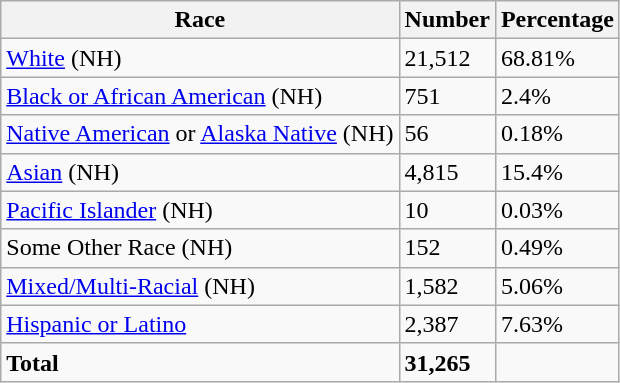<table class="wikitable">
<tr>
<th>Race</th>
<th>Number</th>
<th>Percentage</th>
</tr>
<tr>
<td><a href='#'>White</a> (NH)</td>
<td>21,512</td>
<td>68.81%</td>
</tr>
<tr>
<td><a href='#'>Black or African American</a> (NH)</td>
<td>751</td>
<td>2.4%</td>
</tr>
<tr>
<td><a href='#'>Native American</a> or <a href='#'>Alaska Native</a> (NH)</td>
<td>56</td>
<td>0.18%</td>
</tr>
<tr>
<td><a href='#'>Asian</a> (NH)</td>
<td>4,815</td>
<td>15.4%</td>
</tr>
<tr>
<td><a href='#'>Pacific Islander</a> (NH)</td>
<td>10</td>
<td>0.03%</td>
</tr>
<tr>
<td>Some Other Race (NH)</td>
<td>152</td>
<td>0.49%</td>
</tr>
<tr>
<td><a href='#'>Mixed/Multi-Racial</a> (NH)</td>
<td>1,582</td>
<td>5.06%</td>
</tr>
<tr>
<td><a href='#'>Hispanic or Latino</a></td>
<td>2,387</td>
<td>7.63%</td>
</tr>
<tr>
<td><strong>Total</strong></td>
<td><strong>31,265</strong></td>
<td></td>
</tr>
</table>
